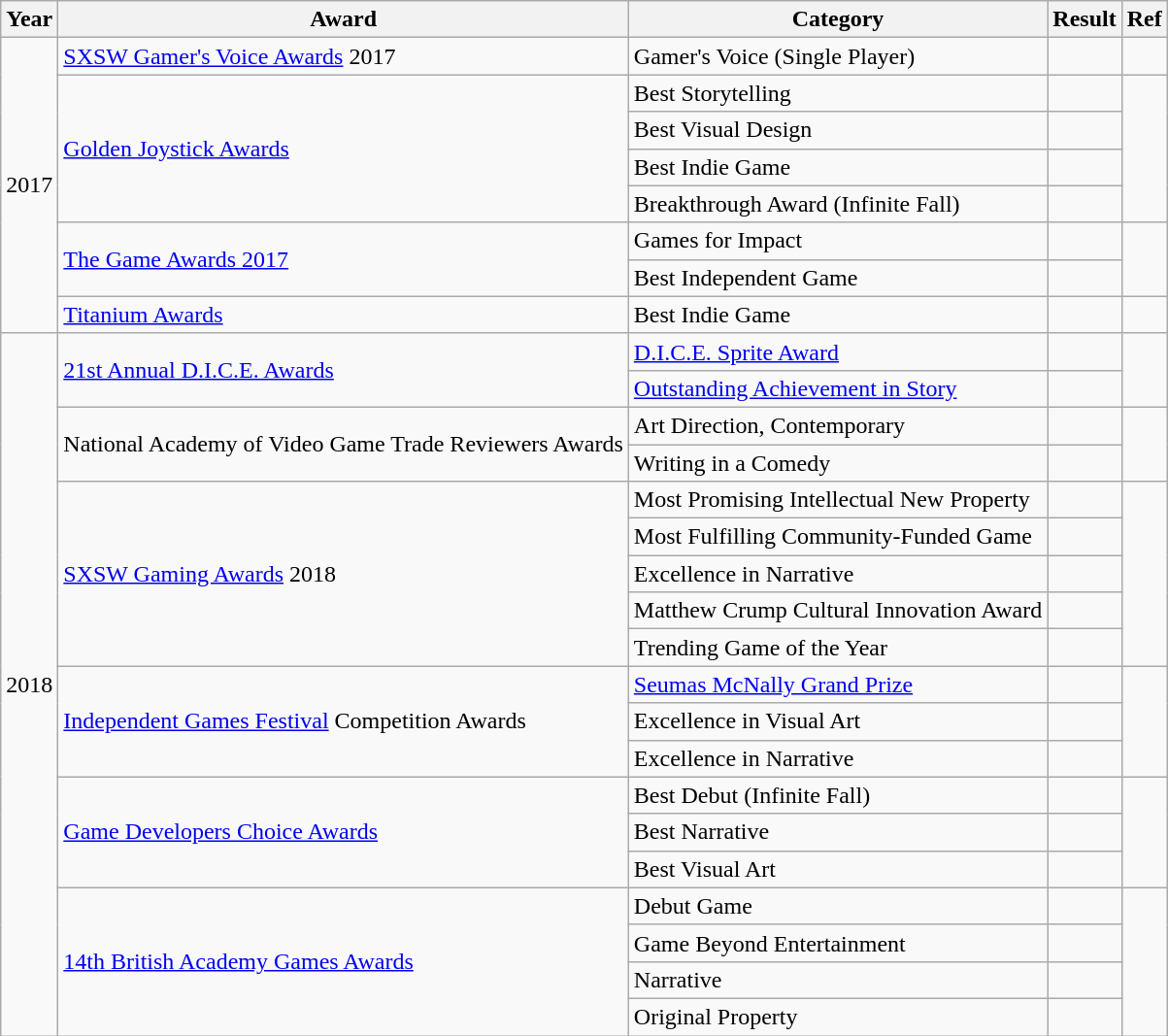<table class="wikitable sortable">
<tr>
<th>Year</th>
<th>Award</th>
<th>Category</th>
<th>Result</th>
<th>Ref</th>
</tr>
<tr>
<td rowspan="8" style="text-align:center;">2017</td>
<td rowspan="1"><a href='#'>SXSW Gamer's Voice Awards</a> 2017</td>
<td>Gamer's Voice (Single Player)</td>
<td></td>
<td rowspan="1" style="text-align:center;"></td>
</tr>
<tr>
<td rowspan="4"><a href='#'>Golden Joystick Awards</a></td>
<td>Best Storytelling</td>
<td></td>
<td rowspan="4" style="text-align:center;"></td>
</tr>
<tr>
<td>Best Visual Design</td>
<td></td>
</tr>
<tr>
<td>Best Indie Game</td>
<td></td>
</tr>
<tr>
<td>Breakthrough Award (Infinite Fall)</td>
<td></td>
</tr>
<tr>
<td rowspan="2"><a href='#'>The Game Awards 2017</a></td>
<td>Games for Impact</td>
<td></td>
<td rowspan="2" style="text-align:center;"></td>
</tr>
<tr>
<td>Best Independent Game</td>
<td></td>
</tr>
<tr>
<td rowspan="1"><a href='#'>Titanium Awards</a></td>
<td>Best Indie Game</td>
<td></td>
<td rowspan="1" style="text-align:center;"></td>
</tr>
<tr>
<td rowspan="19" style="text-align:center;">2018</td>
<td rowspan="2"><a href='#'>21st Annual D.I.C.E. Awards</a></td>
<td><a href='#'>D.I.C.E. Sprite Award</a></td>
<td></td>
<td rowspan="2" style="text-align:center;"></td>
</tr>
<tr>
<td><a href='#'>Outstanding Achievement in Story</a></td>
<td></td>
</tr>
<tr>
<td rowspan="2">National Academy of Video Game Trade Reviewers Awards</td>
<td>Art Direction, Contemporary</td>
<td></td>
<td rowspan="2" style="text-align:center;"></td>
</tr>
<tr>
<td>Writing in a Comedy</td>
<td></td>
</tr>
<tr>
<td rowspan="5"><a href='#'>SXSW Gaming Awards</a> 2018</td>
<td>Most Promising Intellectual New Property</td>
<td></td>
<td rowspan="5" style="text-align:center;"></td>
</tr>
<tr>
<td>Most Fulfilling Community-Funded Game</td>
<td></td>
</tr>
<tr>
<td>Excellence in Narrative</td>
<td></td>
</tr>
<tr>
<td>Matthew Crump Cultural Innovation Award</td>
<td></td>
</tr>
<tr>
<td>Trending Game of the Year</td>
<td></td>
</tr>
<tr>
<td rowspan="3"><a href='#'>Independent Games Festival</a> Competition Awards</td>
<td><a href='#'>Seumas McNally Grand Prize</a></td>
<td></td>
<td rowspan="3" style="text-align:center;"></td>
</tr>
<tr>
<td>Excellence in Visual Art</td>
<td></td>
</tr>
<tr>
<td>Excellence in Narrative</td>
<td></td>
</tr>
<tr>
<td rowspan="3"><a href='#'>Game Developers Choice Awards</a></td>
<td>Best Debut (Infinite Fall)</td>
<td></td>
<td rowspan="3" style="text-align:center;"></td>
</tr>
<tr>
<td>Best Narrative</td>
<td></td>
</tr>
<tr>
<td>Best Visual Art</td>
<td></td>
</tr>
<tr>
<td rowspan="4"><a href='#'>14th British Academy Games Awards</a></td>
<td>Debut Game</td>
<td></td>
<td rowspan="4" style="text-align:center;"></td>
</tr>
<tr>
<td>Game Beyond Entertainment</td>
<td></td>
</tr>
<tr>
<td>Narrative</td>
<td></td>
</tr>
<tr>
<td>Original Property</td>
<td></td>
</tr>
</table>
